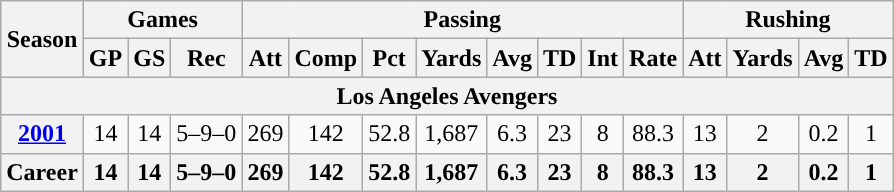<table class="wikitable" style="text-align:center;">
<tr>
<th rowspan="2">Season</th>
<th colspan="3">Games</th>
<th colspan="8">Passing</th>
<th colspan="4">Rushing</th>
</tr>
<tr>
<th>GP</th>
<th>GS</th>
<th>Rec</th>
<th>Att</th>
<th>Comp</th>
<th>Pct</th>
<th>Yards</th>
<th>Avg</th>
<th>TD</th>
<th>Int</th>
<th>Rate</th>
<th>Att</th>
<th>Yards</th>
<th>Avg</th>
<th>TD</th>
</tr>
<tr>
<th colspan="17">Los Angeles Avengers</th>
</tr>
<tr>
<th><a href='#'>2001</a></th>
<td>14</td>
<td>14</td>
<td>5–9–0</td>
<td>269</td>
<td>142</td>
<td>52.8</td>
<td>1,687</td>
<td>6.3</td>
<td>23</td>
<td>8</td>
<td>88.3</td>
<td>13</td>
<td>2</td>
<td>0.2</td>
<td>1</td>
</tr>
<tr>
<th>Career</th>
<th>14</th>
<th>14</th>
<th>5–9–0</th>
<th>269</th>
<th>142</th>
<th>52.8</th>
<th>1,687</th>
<th>6.3</th>
<th>23</th>
<th>8</th>
<th>88.3</th>
<th>13</th>
<th>2</th>
<th>0.2</th>
<th>1</th>
</tr>
</table>
